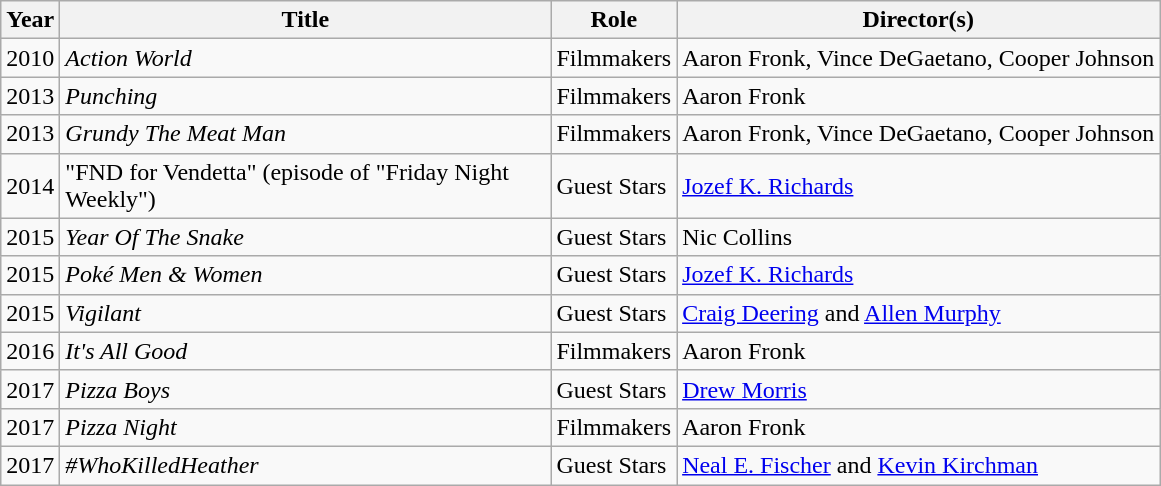<table class="wikitable sortable">
<tr>
<th>Year</th>
<th style="width:20em;">Title</th>
<th>Role</th>
<th>Director(s)</th>
</tr>
<tr>
<td>2010</td>
<td><em>Action World</em></td>
<td>Filmmakers</td>
<td>Aaron Fronk, Vince DeGaetano, Cooper Johnson</td>
</tr>
<tr>
<td>2013</td>
<td><em>Punching</em></td>
<td>Filmmakers</td>
<td>Aaron Fronk</td>
</tr>
<tr>
<td>2013</td>
<td><em>Grundy The Meat Man</em></td>
<td>Filmmakers</td>
<td>Aaron Fronk, Vince DeGaetano, Cooper Johnson</td>
</tr>
<tr>
<td>2014</td>
<td>"FND for Vendetta" (episode of "Friday Night Weekly")</td>
<td>Guest Stars</td>
<td><a href='#'>Jozef K. Richards</a></td>
</tr>
<tr>
<td>2015</td>
<td><em>Year Of The Snake</em></td>
<td>Guest Stars</td>
<td>Nic Collins</td>
</tr>
<tr>
<td>2015</td>
<td><em>Poké Men & Women</em></td>
<td>Guest Stars</td>
<td><a href='#'>Jozef K. Richards</a></td>
</tr>
<tr>
<td>2015</td>
<td><em>Vigilant</em></td>
<td>Guest Stars</td>
<td><a href='#'>Craig Deering</a> and <a href='#'>Allen Murphy</a></td>
</tr>
<tr>
<td>2016</td>
<td><em>It's All Good</em></td>
<td>Filmmakers</td>
<td>Aaron Fronk</td>
</tr>
<tr>
<td>2017</td>
<td><em>Pizza Boys</em></td>
<td>Guest Stars</td>
<td><a href='#'>Drew Morris</a></td>
</tr>
<tr>
<td>2017</td>
<td><em>Pizza Night</em></td>
<td>Filmmakers</td>
<td>Aaron Fronk</td>
</tr>
<tr>
<td>2017</td>
<td><em>#WhoKilledHeather</em></td>
<td>Guest Stars</td>
<td><a href='#'>Neal E. Fischer</a> and <a href='#'>Kevin Kirchman</a></td>
</tr>
</table>
